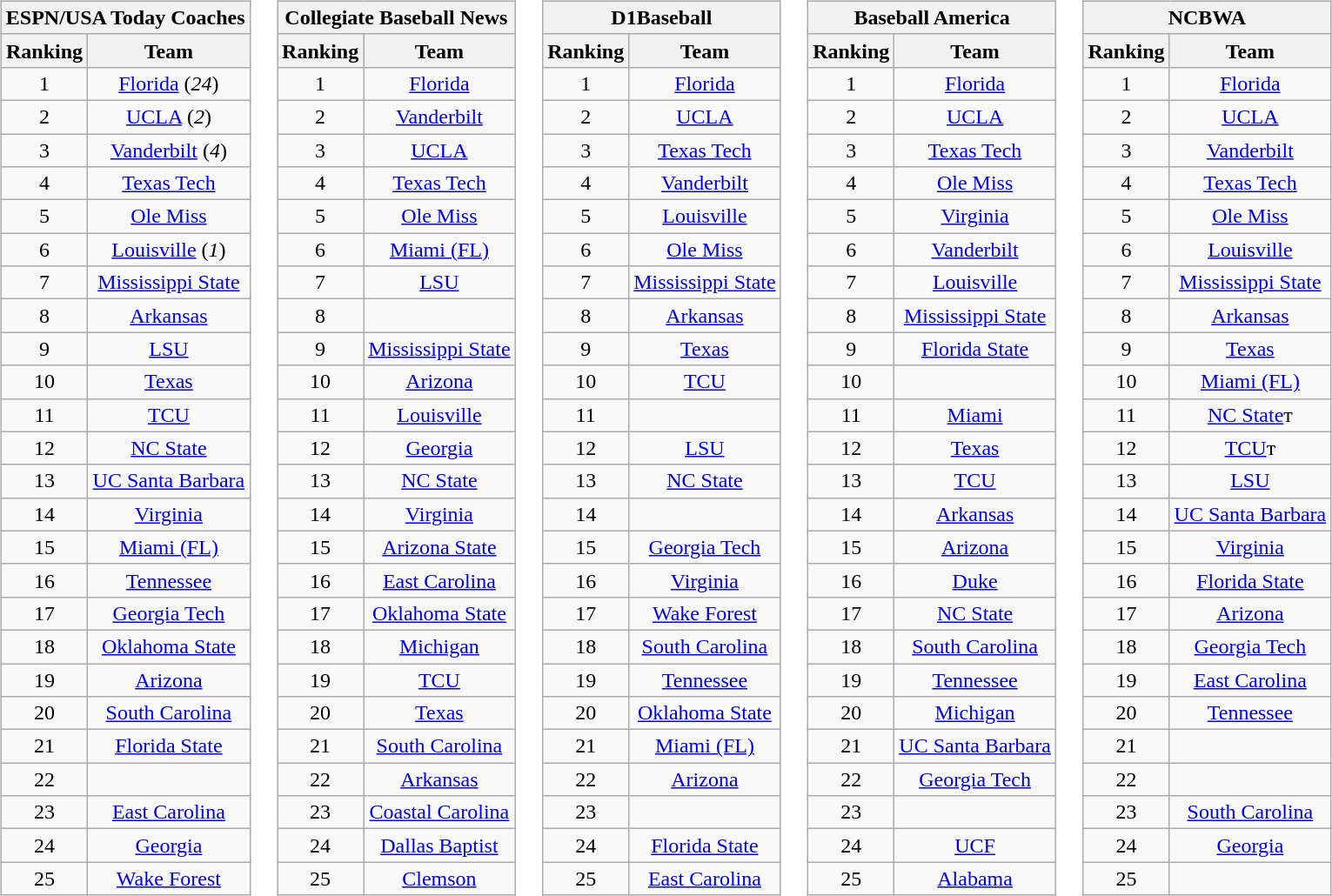<table>
<tr style="vertical-align:top;">
<td><br><table class="wikitable" style="text-align:center;">
<tr>
<th colspan=2><strong>ESPN/USA Today Coaches</strong></th>
</tr>
<tr>
<th>Ranking</th>
<th>Team</th>
</tr>
<tr>
<td>1</td>
<td><a href='#'>Florida</a> (<em>24</em>)</td>
</tr>
<tr>
<td>2</td>
<td><a href='#'>UCLA</a> (<em>2</em>)</td>
</tr>
<tr>
<td>3</td>
<td><a href='#'>Vanderbilt</a> (<em>4</em>)</td>
</tr>
<tr>
<td>4</td>
<td><a href='#'>Texas Tech</a></td>
</tr>
<tr>
<td>5</td>
<td><a href='#'>Ole Miss</a></td>
</tr>
<tr>
<td>6</td>
<td><a href='#'>Louisville</a> (<em>1</em>)</td>
</tr>
<tr>
<td>7</td>
<td><a href='#'>Mississippi State</a></td>
</tr>
<tr>
<td>8</td>
<td><a href='#'>Arkansas</a></td>
</tr>
<tr>
<td>9</td>
<td><a href='#'>LSU</a></td>
</tr>
<tr>
<td>10</td>
<td><a href='#'>Texas</a></td>
</tr>
<tr>
<td>11</td>
<td><a href='#'>TCU</a></td>
</tr>
<tr>
<td>12</td>
<td><a href='#'>NC State</a></td>
</tr>
<tr>
<td>13</td>
<td><a href='#'>UC Santa Barbara</a></td>
</tr>
<tr>
<td>14</td>
<td><a href='#'>Virginia</a></td>
</tr>
<tr>
<td>15</td>
<td><a href='#'>Miami (FL)</a></td>
</tr>
<tr>
<td>16</td>
<td><a href='#'>Tennessee</a></td>
</tr>
<tr>
<td>17</td>
<td><a href='#'>Georgia Tech</a></td>
</tr>
<tr>
<td>18</td>
<td><a href='#'>Oklahoma State</a></td>
</tr>
<tr>
<td>19</td>
<td><a href='#'>Arizona</a></td>
</tr>
<tr>
<td>20</td>
<td><a href='#'>South Carolina</a></td>
</tr>
<tr>
<td>21</td>
<td><a href='#'>Florida State</a></td>
</tr>
<tr>
<td>22</td>
<td></td>
</tr>
<tr>
<td>23</td>
<td><a href='#'>East Carolina</a></td>
</tr>
<tr>
<td>24</td>
<td><a href='#'>Georgia</a></td>
</tr>
<tr>
<td>25</td>
<td><a href='#'>Wake Forest</a></td>
</tr>
</table>
</td>
<td><br><table class="wikitable" style="text-align:center;">
<tr>
<th colspan=2><strong>Collegiate Baseball News</strong> </th>
</tr>
<tr>
<th>Ranking</th>
<th>Team</th>
</tr>
<tr>
<td>1</td>
<td><a href='#'>Florida</a></td>
</tr>
<tr>
<td>2</td>
<td><a href='#'>Vanderbilt</a></td>
</tr>
<tr>
<td>3</td>
<td><a href='#'>UCLA</a></td>
</tr>
<tr>
<td>4</td>
<td><a href='#'>Texas Tech</a></td>
</tr>
<tr>
<td>5</td>
<td><a href='#'>Ole Miss</a></td>
</tr>
<tr>
<td>6</td>
<td><a href='#'>Miami (FL)</a></td>
</tr>
<tr>
<td>7</td>
<td><a href='#'>LSU</a></td>
</tr>
<tr>
<td>8</td>
<td></td>
</tr>
<tr>
<td>9</td>
<td><a href='#'>Mississippi State</a></td>
</tr>
<tr>
<td>10</td>
<td><a href='#'>Arizona</a></td>
</tr>
<tr>
<td>11</td>
<td><a href='#'>Louisville</a></td>
</tr>
<tr>
<td>12</td>
<td><a href='#'>Georgia</a></td>
</tr>
<tr>
<td>13</td>
<td><a href='#'>NC State</a></td>
</tr>
<tr>
<td>14</td>
<td><a href='#'>Virginia</a></td>
</tr>
<tr>
<td>15</td>
<td><a href='#'>Arizona State</a></td>
</tr>
<tr>
<td>16</td>
<td><a href='#'>East Carolina</a></td>
</tr>
<tr>
<td>17</td>
<td><a href='#'>Oklahoma State</a></td>
</tr>
<tr>
<td>18</td>
<td><a href='#'>Michigan</a></td>
</tr>
<tr>
<td>19</td>
<td><a href='#'>TCU</a></td>
</tr>
<tr>
<td>20</td>
<td><a href='#'>Texas</a></td>
</tr>
<tr>
<td>21</td>
<td><a href='#'>South Carolina</a></td>
</tr>
<tr>
<td>22</td>
<td><a href='#'>Arkansas</a></td>
</tr>
<tr>
<td>23</td>
<td><a href='#'>Coastal Carolina</a></td>
</tr>
<tr>
<td>24</td>
<td><a href='#'>Dallas Baptist</a></td>
</tr>
<tr>
<td>25</td>
<td><a href='#'>Clemson</a></td>
</tr>
</table>
</td>
<td><br><table class="wikitable" style="text-align:center;">
<tr>
<th colspan=2><strong>D1Baseball</strong></th>
</tr>
<tr>
<th>Ranking</th>
<th>Team</th>
</tr>
<tr>
<td>1</td>
<td><a href='#'>Florida</a></td>
</tr>
<tr>
<td>2</td>
<td><a href='#'>UCLA</a></td>
</tr>
<tr>
<td>3</td>
<td><a href='#'>Texas Tech</a></td>
</tr>
<tr>
<td>4</td>
<td><a href='#'>Vanderbilt</a></td>
</tr>
<tr>
<td>5</td>
<td><a href='#'>Louisville</a></td>
</tr>
<tr>
<td>6</td>
<td><a href='#'>Ole Miss</a></td>
</tr>
<tr>
<td>7</td>
<td><a href='#'>Mississippi State</a></td>
</tr>
<tr>
<td>8</td>
<td><a href='#'>Arkansas</a></td>
</tr>
<tr>
<td>9</td>
<td><a href='#'>Texas</a></td>
</tr>
<tr>
<td>10</td>
<td><a href='#'>TCU</a></td>
</tr>
<tr>
<td>11</td>
<td></td>
</tr>
<tr>
<td>12</td>
<td><a href='#'>LSU</a></td>
</tr>
<tr>
<td>13</td>
<td><a href='#'>NC State</a></td>
</tr>
<tr>
<td>14</td>
<td></td>
</tr>
<tr>
<td>15</td>
<td><a href='#'>Georgia Tech</a></td>
</tr>
<tr>
<td>16</td>
<td><a href='#'>Virginia</a></td>
</tr>
<tr>
<td>17</td>
<td><a href='#'>Wake Forest</a></td>
</tr>
<tr>
<td>18</td>
<td><a href='#'>South Carolina</a></td>
</tr>
<tr>
<td>19</td>
<td><a href='#'>Tennessee</a></td>
</tr>
<tr>
<td>20</td>
<td><a href='#'>Oklahoma State</a></td>
</tr>
<tr>
<td>21</td>
<td><a href='#'>Miami (FL)</a></td>
</tr>
<tr>
<td>22</td>
<td><a href='#'>Arizona</a></td>
</tr>
<tr>
<td>23</td>
<td></td>
</tr>
<tr>
<td>24</td>
<td><a href='#'>Florida State</a></td>
</tr>
<tr>
<td>25</td>
<td><a href='#'>East Carolina</a></td>
</tr>
</table>
</td>
<td><br><table class="wikitable" style="text-align:center;">
<tr>
<th colspan=2><strong>Baseball America</strong></th>
</tr>
<tr>
<th>Ranking</th>
<th>Team</th>
</tr>
<tr>
<td>1</td>
<td><a href='#'>Florida</a></td>
</tr>
<tr>
<td>2</td>
<td><a href='#'>UCLA</a></td>
</tr>
<tr>
<td>3</td>
<td><a href='#'>Texas Tech</a></td>
</tr>
<tr>
<td>4</td>
<td><a href='#'>Ole Miss</a></td>
</tr>
<tr>
<td>5</td>
<td><a href='#'>Virginia</a></td>
</tr>
<tr>
<td>6</td>
<td><a href='#'>Vanderbilt</a></td>
</tr>
<tr>
<td>7</td>
<td><a href='#'>Louisville</a></td>
</tr>
<tr>
<td>8</td>
<td><a href='#'>Mississippi State</a></td>
</tr>
<tr>
<td>9</td>
<td><a href='#'>Florida State</a></td>
</tr>
<tr>
<td>10</td>
<td></td>
</tr>
<tr>
<td>11</td>
<td><a href='#'>Miami</a></td>
</tr>
<tr>
<td>12</td>
<td><a href='#'>Texas</a></td>
</tr>
<tr>
<td>13</td>
<td><a href='#'>TCU</a></td>
</tr>
<tr>
<td>14</td>
<td><a href='#'>Arkansas</a></td>
</tr>
<tr>
<td>15</td>
<td><a href='#'>Arizona</a></td>
</tr>
<tr>
<td>16</td>
<td><a href='#'>Duke</a></td>
</tr>
<tr>
<td>17</td>
<td><a href='#'>NC State</a></td>
</tr>
<tr>
<td>18</td>
<td><a href='#'>South Carolina</a></td>
</tr>
<tr>
<td>19</td>
<td><a href='#'>Tennessee</a></td>
</tr>
<tr>
<td>20</td>
<td><a href='#'>Michigan</a></td>
</tr>
<tr>
<td>21</td>
<td><a href='#'>UC Santa Barbara</a></td>
</tr>
<tr>
<td>22</td>
<td><a href='#'>Georgia Tech</a></td>
</tr>
<tr>
<td>23</td>
<td></td>
</tr>
<tr>
<td>24</td>
<td><a href='#'>UCF</a></td>
</tr>
<tr>
<td>25</td>
<td><a href='#'>Alabama</a></td>
</tr>
</table>
</td>
<td><br><table class="wikitable" style="text-align:center;">
<tr>
<th colspan=2><strong>NCBWA</strong></th>
</tr>
<tr>
<th>Ranking</th>
<th>Team</th>
</tr>
<tr>
<td>1</td>
<td><a href='#'>Florida</a></td>
</tr>
<tr>
<td>2</td>
<td><a href='#'>UCLA</a></td>
</tr>
<tr>
<td>3</td>
<td><a href='#'>Vanderbilt</a></td>
</tr>
<tr>
<td>4</td>
<td><a href='#'>Texas Tech</a></td>
</tr>
<tr>
<td>5</td>
<td><a href='#'>Ole Miss</a></td>
</tr>
<tr>
<td>6</td>
<td><a href='#'>Louisville</a></td>
</tr>
<tr>
<td>7</td>
<td><a href='#'>Mississippi State</a></td>
</tr>
<tr>
<td>8</td>
<td><a href='#'>Arkansas</a></td>
</tr>
<tr>
<td>9</td>
<td><a href='#'>Texas</a></td>
</tr>
<tr>
<td>10</td>
<td><a href='#'>Miami (FL)</a></td>
</tr>
<tr>
<td>11</td>
<td><a href='#'>NC State</a>т</td>
</tr>
<tr>
<td>12</td>
<td><a href='#'>TCU</a>т</td>
</tr>
<tr>
<td>13</td>
<td><a href='#'>LSU</a></td>
</tr>
<tr>
<td>14</td>
<td><a href='#'>UC Santa Barbara</a></td>
</tr>
<tr>
<td>15</td>
<td><a href='#'>Virginia</a></td>
</tr>
<tr>
<td>16</td>
<td><a href='#'>Florida State</a></td>
</tr>
<tr>
<td>17</td>
<td><a href='#'>Arizona</a></td>
</tr>
<tr>
<td>18</td>
<td><a href='#'>Georgia Tech</a></td>
</tr>
<tr>
<td>19</td>
<td><a href='#'>East Carolina</a></td>
</tr>
<tr>
<td>20</td>
<td><a href='#'>Tennessee</a></td>
</tr>
<tr>
<td>21</td>
<td></td>
</tr>
<tr>
<td>22</td>
<td></td>
</tr>
<tr>
<td>23</td>
<td><a href='#'>South Carolina</a></td>
</tr>
<tr>
<td>24</td>
<td><a href='#'>Georgia</a></td>
</tr>
<tr>
<td>25</td>
<td></td>
</tr>
</table>
</td>
</tr>
</table>
